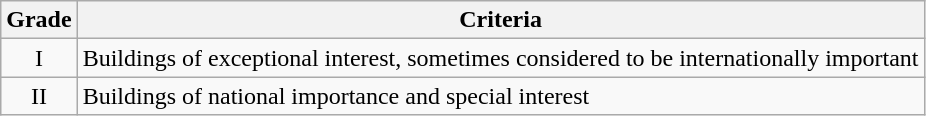<table class="wikitable">
<tr>
<th>Grade</th>
<th>Criteria</th>
</tr>
<tr>
<td align="center" >I</td>
<td>Buildings of exceptional interest, sometimes considered to be internationally important</td>
</tr>
<tr>
<td align="center" >II</td>
<td>Buildings of national importance and special interest</td>
</tr>
</table>
